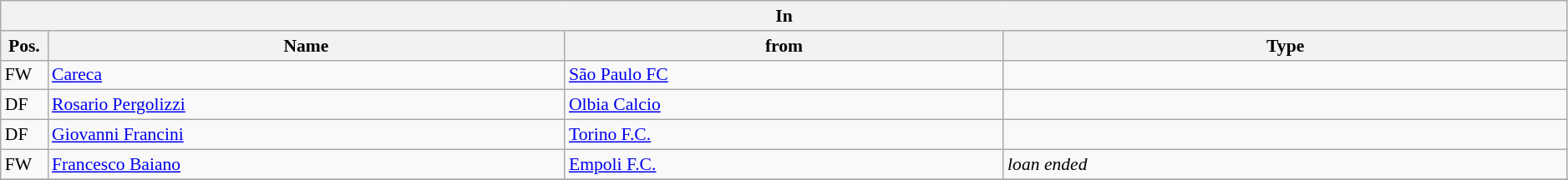<table class="wikitable" style="font-size:90%;width:99%;">
<tr>
<th colspan="4">In</th>
</tr>
<tr>
<th width=3%>Pos.</th>
<th width=33%>Name</th>
<th width=28%>from</th>
<th width=36%>Type</th>
</tr>
<tr>
<td>FW</td>
<td><a href='#'>Careca</a></td>
<td><a href='#'>São Paulo FC</a></td>
<td></td>
</tr>
<tr>
<td>DF</td>
<td><a href='#'>Rosario Pergolizzi</a></td>
<td><a href='#'>Olbia Calcio</a></td>
<td></td>
</tr>
<tr>
<td>DF</td>
<td><a href='#'>Giovanni Francini</a></td>
<td><a href='#'>Torino F.C.</a></td>
<td></td>
</tr>
<tr>
<td>FW</td>
<td><a href='#'>Francesco Baiano</a></td>
<td><a href='#'>Empoli F.C.</a></td>
<td><em>loan ended</em></td>
</tr>
<tr>
</tr>
</table>
